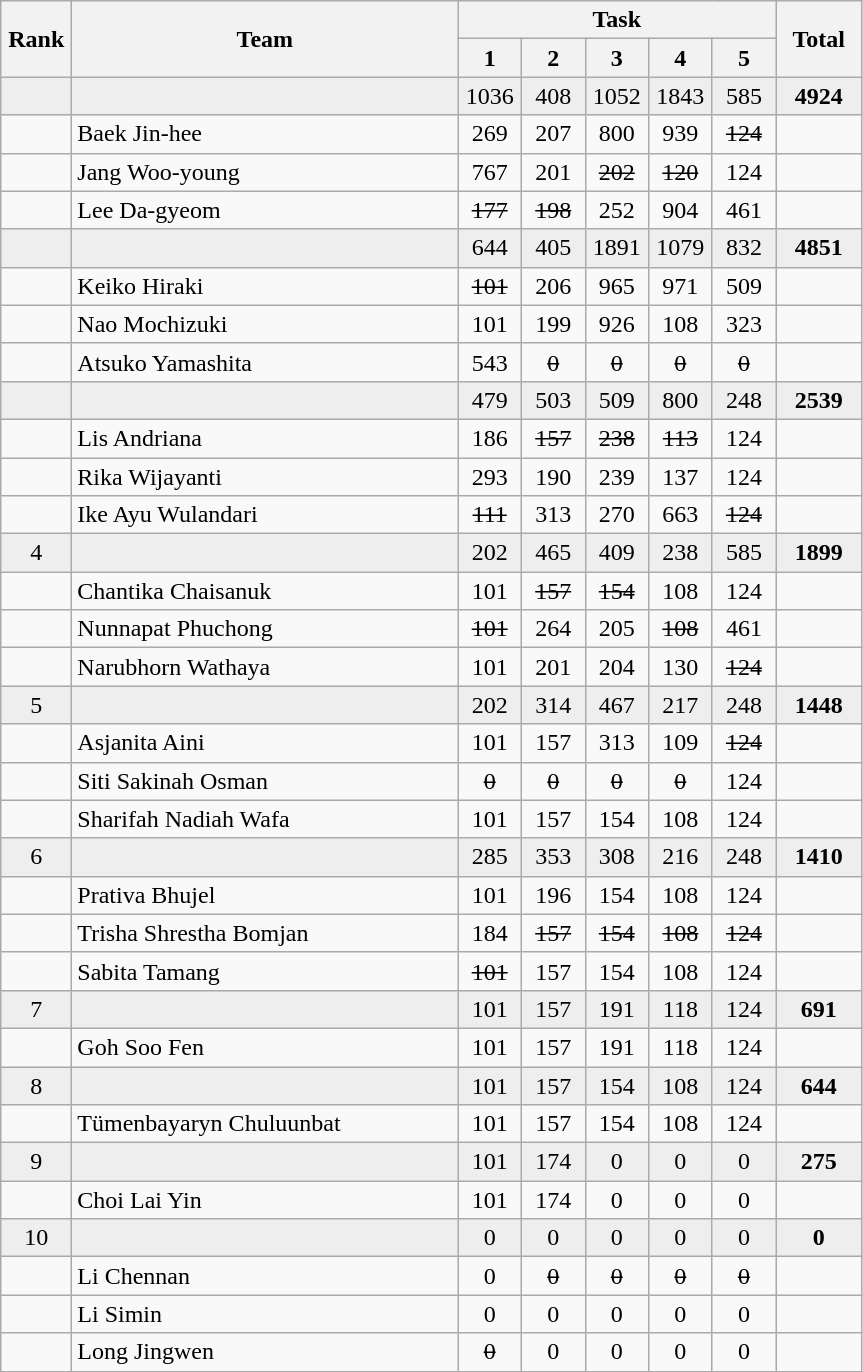<table class=wikitable style="text-align:center">
<tr>
<th rowspan="2" width=40>Rank</th>
<th rowspan="2" width=250>Team</th>
<th colspan="5">Task</th>
<th rowspan="2" width=50>Total</th>
</tr>
<tr>
<th width=35>1</th>
<th width=35>2</th>
<th width=35>3</th>
<th width=35>4</th>
<th width=35>5</th>
</tr>
<tr style="background:#eeeeee;">
<td></td>
<td align=left></td>
<td>1036</td>
<td>408</td>
<td>1052</td>
<td>1843</td>
<td>585</td>
<td><strong>4924</strong></td>
</tr>
<tr>
<td></td>
<td align=left>Baek Jin-hee</td>
<td>269</td>
<td>207</td>
<td>800</td>
<td>939</td>
<td><s>124</s></td>
<td></td>
</tr>
<tr>
<td></td>
<td align=left>Jang Woo-young</td>
<td>767</td>
<td>201</td>
<td><s>202</s></td>
<td><s>120</s></td>
<td>124</td>
<td></td>
</tr>
<tr>
<td></td>
<td align=left>Lee Da-gyeom</td>
<td><s>177</s></td>
<td><s>198</s></td>
<td>252</td>
<td>904</td>
<td>461</td>
<td></td>
</tr>
<tr style="background:#eeeeee;">
<td></td>
<td align=left></td>
<td>644</td>
<td>405</td>
<td>1891</td>
<td>1079</td>
<td>832</td>
<td><strong>4851</strong></td>
</tr>
<tr>
<td></td>
<td align=left>Keiko Hiraki</td>
<td><s>101</s></td>
<td>206</td>
<td>965</td>
<td>971</td>
<td>509</td>
<td></td>
</tr>
<tr>
<td></td>
<td align=left>Nao Mochizuki</td>
<td>101</td>
<td>199</td>
<td>926</td>
<td>108</td>
<td>323</td>
<td></td>
</tr>
<tr>
<td></td>
<td align=left>Atsuko Yamashita</td>
<td>543</td>
<td><s>0</s></td>
<td><s>0</s></td>
<td><s>0</s></td>
<td><s>0</s></td>
<td></td>
</tr>
<tr style="background:#eeeeee;">
<td></td>
<td align=left></td>
<td>479</td>
<td>503</td>
<td>509</td>
<td>800</td>
<td>248</td>
<td><strong>2539</strong></td>
</tr>
<tr>
<td></td>
<td align=left>Lis Andriana</td>
<td>186</td>
<td><s>157</s></td>
<td><s>238</s></td>
<td><s>113</s></td>
<td>124</td>
<td></td>
</tr>
<tr>
<td></td>
<td align=left>Rika Wijayanti</td>
<td>293</td>
<td>190</td>
<td>239</td>
<td>137</td>
<td>124</td>
<td></td>
</tr>
<tr>
<td></td>
<td align=left>Ike Ayu Wulandari</td>
<td><s>111</s></td>
<td>313</td>
<td>270</td>
<td>663</td>
<td><s>124</s></td>
<td></td>
</tr>
<tr style="background:#eeeeee;">
<td>4</td>
<td align=left></td>
<td>202</td>
<td>465</td>
<td>409</td>
<td>238</td>
<td>585</td>
<td><strong>1899</strong></td>
</tr>
<tr>
<td></td>
<td align=left>Chantika Chaisanuk</td>
<td>101</td>
<td><s>157</s></td>
<td><s>154</s></td>
<td>108</td>
<td>124</td>
<td></td>
</tr>
<tr>
<td></td>
<td align=left>Nunnapat Phuchong</td>
<td><s>101</s></td>
<td>264</td>
<td>205</td>
<td><s>108</s></td>
<td>461</td>
<td></td>
</tr>
<tr>
<td></td>
<td align=left>Narubhorn Wathaya</td>
<td>101</td>
<td>201</td>
<td>204</td>
<td>130</td>
<td><s>124</s></td>
<td></td>
</tr>
<tr style="background:#eeeeee;">
<td>5</td>
<td align=left></td>
<td>202</td>
<td>314</td>
<td>467</td>
<td>217</td>
<td>248</td>
<td><strong>1448</strong></td>
</tr>
<tr>
<td></td>
<td align=left>Asjanita Aini</td>
<td>101</td>
<td>157</td>
<td>313</td>
<td>109</td>
<td><s>124</s></td>
<td></td>
</tr>
<tr>
<td></td>
<td align=left>Siti Sakinah Osman</td>
<td><s>0</s></td>
<td><s>0</s></td>
<td><s>0</s></td>
<td><s>0</s></td>
<td>124</td>
<td></td>
</tr>
<tr>
<td></td>
<td align=left>Sharifah Nadiah Wafa</td>
<td>101</td>
<td>157</td>
<td>154</td>
<td>108</td>
<td>124</td>
<td></td>
</tr>
<tr style="background:#eeeeee;">
<td>6</td>
<td align=left></td>
<td>285</td>
<td>353</td>
<td>308</td>
<td>216</td>
<td>248</td>
<td><strong>1410</strong></td>
</tr>
<tr>
<td></td>
<td align=left>Prativa Bhujel</td>
<td>101</td>
<td>196</td>
<td>154</td>
<td>108</td>
<td>124</td>
<td></td>
</tr>
<tr>
<td></td>
<td align=left>Trisha Shrestha Bomjan</td>
<td>184</td>
<td><s>157</s></td>
<td><s>154</s></td>
<td><s>108</s></td>
<td><s>124</s></td>
<td></td>
</tr>
<tr>
<td></td>
<td align=left>Sabita Tamang</td>
<td><s>101</s></td>
<td>157</td>
<td>154</td>
<td>108</td>
<td>124</td>
<td></td>
</tr>
<tr style="background:#eeeeee;">
<td>7</td>
<td align=left></td>
<td>101</td>
<td>157</td>
<td>191</td>
<td>118</td>
<td>124</td>
<td><strong>691</strong></td>
</tr>
<tr>
<td></td>
<td align=left>Goh Soo Fen</td>
<td>101</td>
<td>157</td>
<td>191</td>
<td>118</td>
<td>124</td>
<td></td>
</tr>
<tr style="background:#eeeeee;">
<td>8</td>
<td align=left></td>
<td>101</td>
<td>157</td>
<td>154</td>
<td>108</td>
<td>124</td>
<td><strong>644</strong></td>
</tr>
<tr>
<td></td>
<td align=left>Tümenbayaryn Chuluunbat</td>
<td>101</td>
<td>157</td>
<td>154</td>
<td>108</td>
<td>124</td>
<td></td>
</tr>
<tr style="background:#eeeeee;">
<td>9</td>
<td align=left></td>
<td>101</td>
<td>174</td>
<td>0</td>
<td>0</td>
<td>0</td>
<td><strong>275</strong></td>
</tr>
<tr>
<td></td>
<td align=left>Choi Lai Yin</td>
<td>101</td>
<td>174</td>
<td>0</td>
<td>0</td>
<td>0</td>
<td></td>
</tr>
<tr style="background:#eeeeee;">
<td>10</td>
<td align=left></td>
<td>0</td>
<td>0</td>
<td>0</td>
<td>0</td>
<td>0</td>
<td><strong>0</strong></td>
</tr>
<tr>
<td></td>
<td align=left>Li Chennan</td>
<td>0</td>
<td><s>0</s></td>
<td><s>0</s></td>
<td><s>0</s></td>
<td><s>0</s></td>
<td></td>
</tr>
<tr>
<td></td>
<td align=left>Li Simin</td>
<td>0</td>
<td>0</td>
<td>0</td>
<td>0</td>
<td>0</td>
<td></td>
</tr>
<tr>
<td></td>
<td align=left>Long Jingwen</td>
<td><s>0</s></td>
<td>0</td>
<td>0</td>
<td>0</td>
<td>0</td>
<td></td>
</tr>
</table>
